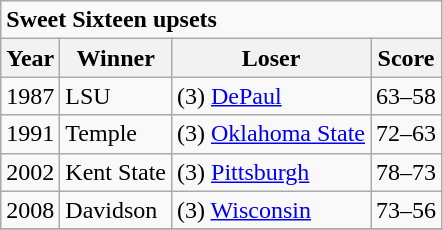<table class="wikitable">
<tr>
<td colspan="4"><strong>Sweet Sixteen upsets</strong></td>
</tr>
<tr>
<th>Year</th>
<th>Winner</th>
<th>Loser</th>
<th>Score</th>
</tr>
<tr>
<td>1987</td>
<td>LSU</td>
<td>(3) <a href='#'>DePaul</a></td>
<td>63–58</td>
</tr>
<tr>
<td>1991</td>
<td>Temple</td>
<td>(3) <a href='#'>Oklahoma State</a></td>
<td>72–63</td>
</tr>
<tr>
<td>2002</td>
<td>Kent State</td>
<td>(3) <a href='#'>Pittsburgh</a></td>
<td>78–73</td>
</tr>
<tr>
<td>2008</td>
<td>Davidson</td>
<td>(3) <a href='#'>Wisconsin</a></td>
<td>73–56</td>
</tr>
<tr>
</tr>
</table>
